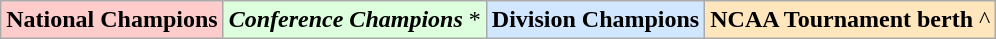<table class="wikitable" style=>
<tr>
<td bgcolor="#FFCCCC"><strong>National Champions</strong> </td>
<td bgcolor="#ddffdd"><strong><em>Conference Champions</em></strong> *</td>
<td bgcolor="#D0E7FF"><strong>Division Champions</strong> </td>
<td bgcolor="#ffe6bd"><strong>NCAA Tournament berth</strong> ^</td>
</tr>
</table>
